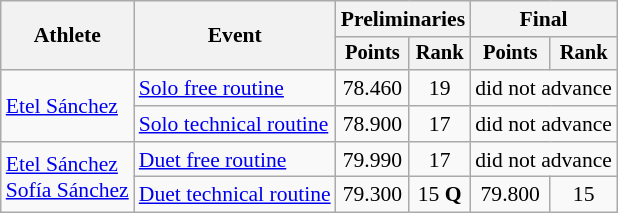<table class=wikitable style=font-size:90%>
<tr>
<th rowspan=2>Athlete</th>
<th rowspan=2>Event</th>
<th colspan=2>Preliminaries</th>
<th colspan=2>Final</th>
</tr>
<tr style=font-size:95%>
<th>Points</th>
<th>Rank</th>
<th>Points</th>
<th>Rank</th>
</tr>
<tr align=center>
<td align=left rowspan=2><a href='#'>Etel Sánchez</a></td>
<td align=left><a href='#'>Solo free routine</a></td>
<td>78.460</td>
<td>19</td>
<td colspan=2>did not advance</td>
</tr>
<tr align=center>
<td align=left><a href='#'>Solo technical routine</a></td>
<td>78.900</td>
<td>17</td>
<td colspan=2>did not advance</td>
</tr>
<tr align=center>
<td align=left rowspan=2><a href='#'>Etel Sánchez</a><br><a href='#'>Sofía Sánchez</a></td>
<td align=left><a href='#'>Duet free routine</a></td>
<td>79.990</td>
<td>17</td>
<td colspan=2>did not advance</td>
</tr>
<tr align=center>
<td align=left><a href='#'>Duet technical routine</a></td>
<td>79.300</td>
<td>15 <strong>Q</strong></td>
<td>79.800</td>
<td>15</td>
</tr>
</table>
